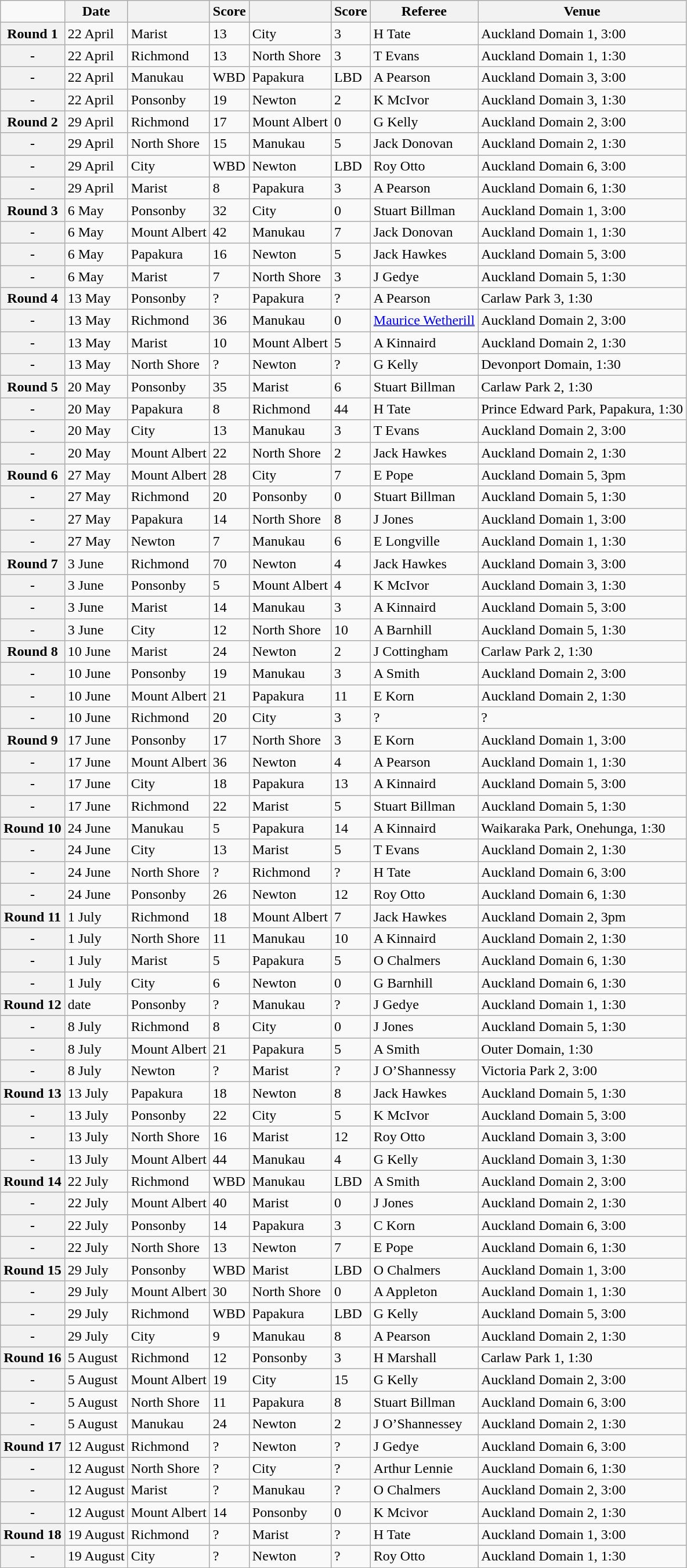<table class="wikitable mw-collapsible">
<tr>
<td></td>
<th scope="col">Date</th>
<th scope="col"></th>
<th scope="col">Score</th>
<th scope="col"></th>
<th scope="col">Score</th>
<th scope="col">Referee</th>
<th scope="col">Venue</th>
</tr>
<tr>
<th scope="row">Round 1</th>
<td>22 April</td>
<td>Marist</td>
<td>13</td>
<td>City</td>
<td>3</td>
<td>H Tate</td>
<td>Auckland Domain 1, 3:00</td>
</tr>
<tr>
<th scope="row">-</th>
<td>22 April</td>
<td>Richmond</td>
<td>13</td>
<td>North Shore</td>
<td>3</td>
<td>T Evans</td>
<td>Auckland Domain 1, 1:30</td>
</tr>
<tr>
<th scope="row">-</th>
<td>22 April</td>
<td>Manukau</td>
<td>WBD</td>
<td>Papakura</td>
<td>LBD</td>
<td>A Pearson</td>
<td>Auckland Domain 3, 3:00</td>
</tr>
<tr>
<th scope="row">-</th>
<td>22 April</td>
<td>Ponsonby</td>
<td>19</td>
<td>Newton</td>
<td>2</td>
<td>K McIvor</td>
<td>Auckland Domain 3, 1:30</td>
</tr>
<tr>
<th scope="row">Round 2</th>
<td>29 April</td>
<td>Richmond</td>
<td>17</td>
<td>Mount Albert</td>
<td>0</td>
<td>G Kelly</td>
<td>Auckland Domain 2, 3:00</td>
</tr>
<tr>
<th scope="row">-</th>
<td>29 April</td>
<td>North Shore</td>
<td>15</td>
<td>Manukau</td>
<td>5</td>
<td>Jack Donovan</td>
<td>Auckland Domain 2, 1:30</td>
</tr>
<tr>
<th scope="row">-</th>
<td>29 April</td>
<td>City</td>
<td>WBD</td>
<td>Newton</td>
<td>LBD</td>
<td>Roy Otto</td>
<td>Auckland Domain 6, 3:00</td>
</tr>
<tr>
<th scope="row">-</th>
<td>29 April</td>
<td>Marist</td>
<td>8</td>
<td>Papakura</td>
<td>3</td>
<td>A Pearson</td>
<td>Auckland Domain 6, 1:30</td>
</tr>
<tr>
<th scope="row">Round 3</th>
<td>6 May</td>
<td>Ponsonby</td>
<td>32</td>
<td>City</td>
<td>0</td>
<td>Stuart Billman</td>
<td>Auckland Domain 1, 3:00</td>
</tr>
<tr>
<th scope="row">-</th>
<td>6 May</td>
<td>Mount Albert</td>
<td>42</td>
<td>Manukau</td>
<td>7</td>
<td>Jack Donovan</td>
<td>Auckland Domain 1, 1:30</td>
</tr>
<tr>
<th scope="row">-</th>
<td>6 May</td>
<td>Papakura</td>
<td>16</td>
<td>Newton</td>
<td>5</td>
<td>Jack Hawkes</td>
<td>Auckland Domain 5, 3:00</td>
</tr>
<tr>
<th scope="row">-</th>
<td>6 May</td>
<td>Marist</td>
<td>7</td>
<td>North Shore</td>
<td>3</td>
<td>J Gedye</td>
<td>Auckland Domain 5, 1:30</td>
</tr>
<tr>
<th scope="row">Round 4</th>
<td>13 May</td>
<td>Ponsonby</td>
<td>?</td>
<td>Papakura</td>
<td>?</td>
<td>A Pearson</td>
<td>Carlaw Park 3, 1:30</td>
</tr>
<tr>
<th scope="row">-</th>
<td>13 May</td>
<td>Richmond</td>
<td>36</td>
<td>Manukau</td>
<td>0</td>
<td><a href='#'>Maurice Wetherill</a></td>
<td>Auckland Domain 2, 3:00</td>
</tr>
<tr>
<th scope="row">-</th>
<td>13 May</td>
<td>Marist</td>
<td>10</td>
<td>Mount Albert</td>
<td>5</td>
<td>A Kinnaird</td>
<td>Auckland Domain 2, 1:30</td>
</tr>
<tr>
<th scope="row">-</th>
<td>13 May</td>
<td>North Shore</td>
<td>?</td>
<td>Newton</td>
<td>?</td>
<td>G Kelly</td>
<td>Devonport Domain, 1:30</td>
</tr>
<tr>
<th scope="row">Round 5</th>
<td>20 May</td>
<td>Ponsonby</td>
<td>35</td>
<td>Marist</td>
<td>6</td>
<td>Stuart Billman</td>
<td>Carlaw Park 2, 1:30</td>
</tr>
<tr>
<th scope="row">-</th>
<td>20 May</td>
<td>Papakura</td>
<td>8</td>
<td>Richmond</td>
<td>44</td>
<td>H Tate</td>
<td>Prince Edward Park, Papakura, 1:30</td>
</tr>
<tr>
<th scope="row">-</th>
<td>20 May</td>
<td>City</td>
<td>13</td>
<td>Manukau</td>
<td>3</td>
<td>T Evans</td>
<td>Auckland Domain 2, 3:00</td>
</tr>
<tr>
<th scope="row">-</th>
<td>20 May</td>
<td>Mount Albert</td>
<td>22</td>
<td>North Shore</td>
<td>2</td>
<td>Jack Hawkes</td>
<td>Auckland Domain 2, 1:30</td>
</tr>
<tr>
<th scope="row">Round 6</th>
<td>27 May</td>
<td>Mount Albert</td>
<td>28</td>
<td>City</td>
<td>7</td>
<td>E Pope</td>
<td>Auckland Domain 5, 3pm</td>
</tr>
<tr>
<th scope="row">-</th>
<td>27 May</td>
<td>Richmond</td>
<td>20</td>
<td>Ponsonby</td>
<td>0</td>
<td>Stuart Billman</td>
<td>Auckland Domain 5, 1:30</td>
</tr>
<tr>
<th scope="row">-</th>
<td>27 May</td>
<td>Papakura</td>
<td>14</td>
<td>North Shore</td>
<td>8</td>
<td>J Jones</td>
<td>Auckland Domain 1, 3:00</td>
</tr>
<tr>
<th scope="row">-</th>
<td>27 May</td>
<td>Newton</td>
<td>7</td>
<td>Manukau</td>
<td>6</td>
<td>E Longville</td>
<td>Auckland Domain 1, 1:30</td>
</tr>
<tr>
<th scope="row">Round 7</th>
<td>3 June</td>
<td>Richmond</td>
<td>70</td>
<td>Newton</td>
<td>4</td>
<td>Jack Hawkes</td>
<td>Auckland Domain 3, 3:00</td>
</tr>
<tr>
<th scope="row">-</th>
<td>3 June</td>
<td>Ponsonby</td>
<td>5</td>
<td>Mount Albert</td>
<td>4</td>
<td>K McIvor</td>
<td>Auckland Domain 3, 1:30</td>
</tr>
<tr>
<th scope="row">-</th>
<td>3 June</td>
<td>Marist</td>
<td>14</td>
<td>Manukau</td>
<td>3</td>
<td>A Kinnaird</td>
<td>Auckland Domain 5, 3:00</td>
</tr>
<tr>
<th scope="row">-</th>
<td>3 June</td>
<td>City</td>
<td>12</td>
<td>North Shore</td>
<td>10</td>
<td>A Barnhill</td>
<td>Auckland Domain 5, 1:30</td>
</tr>
<tr>
<th scope="row">Round 8</th>
<td>10 June</td>
<td>Marist</td>
<td>24</td>
<td>Newton</td>
<td>2</td>
<td>J Cottingham</td>
<td>Carlaw Park 2, 1:30</td>
</tr>
<tr>
<th scope="row">-</th>
<td>10 June</td>
<td>Ponsonby</td>
<td>19</td>
<td>Manukau</td>
<td>3</td>
<td>A Smith</td>
<td>Auckland Domain 2, 3:00</td>
</tr>
<tr>
<th scope="row">-</th>
<td>10 June</td>
<td>Mount Albert</td>
<td>21</td>
<td>Papakura</td>
<td>11</td>
<td>E Korn</td>
<td>Auckland Domain 2, 1:30</td>
</tr>
<tr>
<th scope="row">-</th>
<td>10 June</td>
<td>Richmond</td>
<td>20</td>
<td>City</td>
<td>3</td>
<td>?</td>
<td>?</td>
</tr>
<tr>
<th scope="row">Round 9</th>
<td>17 June</td>
<td>Ponsonby</td>
<td>17</td>
<td>North Shore</td>
<td>3</td>
<td>E Korn</td>
<td>Auckland Domain 1, 3:00</td>
</tr>
<tr>
<th scope="row">-</th>
<td>17 June</td>
<td>Mount Albert</td>
<td>36</td>
<td>Newton</td>
<td>4</td>
<td>A Pearson</td>
<td>Auckland Domain 1, 1:30</td>
</tr>
<tr>
<th scope="row">-</th>
<td>17 June</td>
<td>City</td>
<td>18</td>
<td>Papakura</td>
<td>13</td>
<td>A Kinnaird</td>
<td>Auckland Domain 5, 3:00</td>
</tr>
<tr>
<th scope="row">-</th>
<td>17 June</td>
<td>Richmond</td>
<td>22</td>
<td>Marist</td>
<td>5</td>
<td>Stuart Billman</td>
<td>Auckland Domain 5, 1:30</td>
</tr>
<tr>
<th scope="row">Round 10</th>
<td>24 June</td>
<td>Manukau</td>
<td>5</td>
<td>Papakura</td>
<td>14</td>
<td>A Kinnaird</td>
<td>Waikaraka Park, Onehunga, 1:30</td>
</tr>
<tr>
<th scope="row">-</th>
<td>24 June</td>
<td>City</td>
<td>13</td>
<td>Marist</td>
<td>5</td>
<td>T Evans</td>
<td>Auckland Domain 2, 1:30</td>
</tr>
<tr>
<th scope="row">-</th>
<td>24 June</td>
<td>North Shore</td>
<td>?</td>
<td>Richmond</td>
<td>?</td>
<td>H Tate</td>
<td>Auckland Domain 6, 3:00</td>
</tr>
<tr>
<th scope="row">-</th>
<td>24 June</td>
<td>Ponsonby</td>
<td>26</td>
<td>Newton</td>
<td>12</td>
<td>Roy Otto</td>
<td>Auckland Domain 6, 1:30</td>
</tr>
<tr>
<th scope="row">Round 11</th>
<td>1 July</td>
<td>Richmond</td>
<td>18</td>
<td>Mount Albert</td>
<td>7</td>
<td>Jack Hawkes</td>
<td>Auckland Domain 2, 3pm</td>
</tr>
<tr>
<th scope="row">-</th>
<td>1 July</td>
<td>North Shore</td>
<td>11</td>
<td>Manukau</td>
<td>10</td>
<td>A Kinnaird</td>
<td>Auckland Domain 2, 1:30</td>
</tr>
<tr>
<th scope="row">-</th>
<td>1 July</td>
<td>Marist</td>
<td>5</td>
<td>Papakura</td>
<td>5</td>
<td>O Chalmers</td>
<td>Auckland Domain 6, 1:30</td>
</tr>
<tr>
<th scope="row">-</th>
<td>1 July</td>
<td>City</td>
<td>6</td>
<td>Newton</td>
<td>0</td>
<td>G Barnhill</td>
<td>Auckland Domain 6, 1:30</td>
</tr>
<tr>
<th scope="row">Round 12</th>
<td>date</td>
<td>Ponsonby</td>
<td>?</td>
<td>Manukau</td>
<td>?</td>
<td>J Gedye</td>
<td>Auckland Domain 1, 1:30</td>
</tr>
<tr>
<th scope="row">-</th>
<td>8 July</td>
<td>Richmond</td>
<td>8</td>
<td>City</td>
<td>0</td>
<td>J Jones</td>
<td>Auckland Domain 5, 1:30</td>
</tr>
<tr>
<th scope="row">-</th>
<td>8 July</td>
<td>Mount Albert</td>
<td>21</td>
<td>Papakura</td>
<td>5</td>
<td>A Smith</td>
<td>Outer Domain, 1:30</td>
</tr>
<tr>
<th scope="row">-</th>
<td>8 July</td>
<td>Newton</td>
<td>?</td>
<td>Marist</td>
<td>?</td>
<td>J O’Shannessy</td>
<td>Victoria Park 2, 3:00</td>
</tr>
<tr>
<th scope="row">Round 13</th>
<td>13 July</td>
<td>Papakura</td>
<td>18</td>
<td>Newton</td>
<td>8</td>
<td>Jack Hawkes</td>
<td>Auckland Domain 5, 1:30</td>
</tr>
<tr>
<th scope="row">-</th>
<td>13 July</td>
<td>Ponsonby</td>
<td>22</td>
<td>City</td>
<td>5</td>
<td>K McIvor</td>
<td>Auckland Domain 5, 3:00</td>
</tr>
<tr>
<th scope="row">-</th>
<td>13 July</td>
<td>North Shore</td>
<td>16</td>
<td>Marist</td>
<td>12</td>
<td>Roy Otto</td>
<td>Auckland Domain 3, 3:00</td>
</tr>
<tr>
<th scope="row">-</th>
<td>13 July</td>
<td>Mount Albert</td>
<td>44</td>
<td>Manukau</td>
<td>4</td>
<td>G Kelly</td>
<td>Auckland Domain 3, 1:30</td>
</tr>
<tr>
<th scope="row">Round 14</th>
<td>22 July</td>
<td>Richmond</td>
<td>WBD</td>
<td>Manukau</td>
<td>LBD</td>
<td>A Smith</td>
<td>Auckland Domain 2, 3:00</td>
</tr>
<tr>
<th scope="row">-</th>
<td>22 July</td>
<td>Mount Albert</td>
<td>40</td>
<td>Marist</td>
<td>0</td>
<td>J Jones</td>
<td>Auckland Domain 2, 1:30</td>
</tr>
<tr>
<th scope="row">-</th>
<td>22 July</td>
<td>Ponsonby</td>
<td>14</td>
<td>Papakura</td>
<td>3</td>
<td>C Korn</td>
<td>Auckland Domain 6, 3:00</td>
</tr>
<tr>
<th scope="row">-</th>
<td>22 July</td>
<td>North Shore</td>
<td>13</td>
<td>Newton</td>
<td>7</td>
<td>E Pope</td>
<td>Auckland Domain 6, 1:30</td>
</tr>
<tr>
<th scope="row">Round 15</th>
<td>29 July</td>
<td>Ponsonby</td>
<td>WBD</td>
<td>Marist</td>
<td>LBD</td>
<td>O Chalmers</td>
<td>Auckland Domain 1, 3:00</td>
</tr>
<tr>
<th scope="row">-</th>
<td>29 July</td>
<td>Mount Albert</td>
<td>30</td>
<td>North Shore</td>
<td>0</td>
<td>A Appleton</td>
<td>Auckland Domain 1, 1:30</td>
</tr>
<tr>
<th scope="row">-</th>
<td>29 July</td>
<td>Richmond</td>
<td>WBD</td>
<td>Papakura</td>
<td>LBD</td>
<td>G Kelly</td>
<td>Auckland Domain 5, 3:00</td>
</tr>
<tr>
<th scope="row">-</th>
<td>29 July</td>
<td>City</td>
<td>9</td>
<td>Manukau</td>
<td>8</td>
<td>A Pearson</td>
<td>Auckland Domain 2, 1:30</td>
</tr>
<tr>
<th scope="row">Round 16</th>
<td>5 August</td>
<td>Richmond</td>
<td>12</td>
<td>Ponsonby</td>
<td>3</td>
<td>H Marshall</td>
<td>Carlaw Park 1, 1:30</td>
</tr>
<tr>
<th scope="row">-</th>
<td>5 August</td>
<td>Mount Albert</td>
<td>19</td>
<td>City</td>
<td>15</td>
<td>G Kelly</td>
<td>Auckland Domain 2, 3:00</td>
</tr>
<tr>
<th scope="row">-</th>
<td>5 August</td>
<td>North Shore</td>
<td>11</td>
<td>Papakura</td>
<td>8</td>
<td>Stuart Billman</td>
<td>Auckland Domain 6, 3:00</td>
</tr>
<tr>
<th scope="row">-</th>
<td>5 August</td>
<td>Manukau</td>
<td>24</td>
<td>Newton</td>
<td>2</td>
<td>J O’Shannessey</td>
<td>Auckland Domain 2, 1:30</td>
</tr>
<tr>
<th scope="row">Round 17</th>
<td>12 August</td>
<td>Richmond</td>
<td>?</td>
<td>Newton</td>
<td>?</td>
<td>J Gedye</td>
<td>Auckland Domain 6, 3:00</td>
</tr>
<tr>
<th scope="row">-</th>
<td>12 August</td>
<td>North Shore</td>
<td>?</td>
<td>City</td>
<td>?</td>
<td>Arthur Lennie</td>
<td>Auckland Domain 6, 1:30</td>
</tr>
<tr>
<th scope="row">-</th>
<td>12 August</td>
<td>Marist</td>
<td>?</td>
<td>Manukau</td>
<td>?</td>
<td>O Chalmers</td>
<td>Auckland Domain 2, 3:00</td>
</tr>
<tr>
<th scope="row">-</th>
<td>12 August</td>
<td>Mount Albert</td>
<td>14</td>
<td>Ponsonby</td>
<td>0</td>
<td>K Mcivor</td>
<td>Auckland Domain 2, 1:30</td>
</tr>
<tr>
<th scope="row">Round 18</th>
<td>19 August</td>
<td>Richmond</td>
<td>?</td>
<td>Marist</td>
<td>?</td>
<td>H Tate</td>
<td>Auckland Domain 1, 3:00</td>
</tr>
<tr>
<th scope="row">-</th>
<td>19 August</td>
<td>City</td>
<td>?</td>
<td>Newton</td>
<td>?</td>
<td>Roy Otto</td>
<td>Auckland Domain 1, 1:30</td>
</tr>
<tr>
</tr>
</table>
